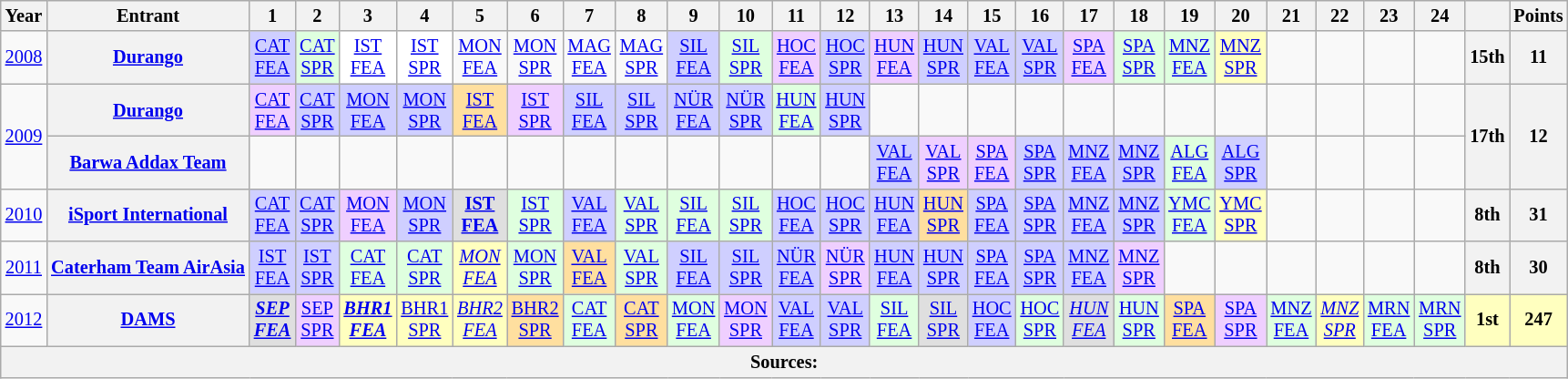<table class="wikitable" style="text-align:center; font-size:85%">
<tr>
<th>Year</th>
<th>Entrant</th>
<th>1</th>
<th>2</th>
<th>3</th>
<th>4</th>
<th>5</th>
<th>6</th>
<th>7</th>
<th>8</th>
<th>9</th>
<th>10</th>
<th>11</th>
<th>12</th>
<th>13</th>
<th>14</th>
<th>15</th>
<th>16</th>
<th>17</th>
<th>18</th>
<th>19</th>
<th>20</th>
<th>21</th>
<th>22</th>
<th>23</th>
<th>24</th>
<th></th>
<th>Points</th>
</tr>
<tr>
<td><a href='#'>2008</a></td>
<th nowrap><a href='#'>Durango</a></th>
<td style="background:#CFCFFF;"><a href='#'>CAT<br>FEA</a><br></td>
<td style="background:#DFFFDF;"><a href='#'>CAT<br>SPR</a><br></td>
<td style="background:#FFFFFF;"><a href='#'>IST<br>FEA</a><br></td>
<td style="background:#FFFFFF;"><a href='#'>IST<br>SPR</a><br></td>
<td><a href='#'>MON<br>FEA</a></td>
<td><a href='#'>MON<br>SPR</a></td>
<td><a href='#'>MAG<br>FEA</a></td>
<td><a href='#'>MAG<br>SPR</a></td>
<td style="background:#CFCFFF;"><a href='#'>SIL<br>FEA</a><br></td>
<td style="background:#DFFFDF;"><a href='#'>SIL<br>SPR</a><br></td>
<td style="background:#EFCFFF;"><a href='#'>HOC<br>FEA</a><br></td>
<td style="background:#CFCFFF;"><a href='#'>HOC<br>SPR</a><br></td>
<td style="background:#EFCFFF;"><a href='#'>HUN<br>FEA</a><br></td>
<td style="background:#CFCFFF;"><a href='#'>HUN<br>SPR</a><br></td>
<td style="background:#CFCFFF;"><a href='#'>VAL<br>FEA</a><br></td>
<td style="background:#CFCFFF;"><a href='#'>VAL<br>SPR</a><br></td>
<td style="background:#EFCFFF;"><a href='#'>SPA<br>FEA</a><br></td>
<td style="background:#DFFFDF;"><a href='#'>SPA<br>SPR</a><br></td>
<td style="background:#DFFFDF;"><a href='#'>MNZ<br>FEA</a><br></td>
<td style="background:#FFFFBF;"><a href='#'>MNZ<br>SPR</a><br></td>
<td></td>
<td></td>
<td></td>
<td></td>
<th>15th</th>
<th>11</th>
</tr>
<tr>
<td rowspan=2><a href='#'>2009</a></td>
<th nowrap><a href='#'>Durango</a></th>
<td style="background:#EFCFFF;"><a href='#'>CAT<br>FEA</a><br></td>
<td style="background:#CFCFFF;"><a href='#'>CAT<br>SPR</a><br></td>
<td style="background:#CFCFFF;"><a href='#'>MON<br>FEA</a><br></td>
<td style="background:#CFCFFF;"><a href='#'>MON<br>SPR</a><br></td>
<td style="background:#FFDF9F;"><a href='#'>IST<br>FEA</a><br></td>
<td style="background:#EFCFFF;"><a href='#'>IST<br>SPR</a><br></td>
<td style="background:#CFCFFF;"><a href='#'>SIL<br>FEA</a><br></td>
<td style="background:#CFCFFF;"><a href='#'>SIL<br>SPR</a><br></td>
<td style="background:#CFCFFF;"><a href='#'>NÜR<br>FEA</a><br></td>
<td style="background:#CFCFFF;"><a href='#'>NÜR<br>SPR</a><br></td>
<td style="background:#DFFFDF;"><a href='#'>HUN<br>FEA</a><br></td>
<td style="background:#CFCFFF;"><a href='#'>HUN<br>SPR</a><br></td>
<td></td>
<td></td>
<td></td>
<td></td>
<td></td>
<td></td>
<td></td>
<td></td>
<td></td>
<td></td>
<td></td>
<td></td>
<th rowspan=2>17th</th>
<th rowspan=2>12</th>
</tr>
<tr>
<th nowrap><a href='#'>Barwa Addax Team</a></th>
<td></td>
<td></td>
<td></td>
<td></td>
<td></td>
<td></td>
<td></td>
<td></td>
<td></td>
<td></td>
<td></td>
<td></td>
<td style="background:#CFCFFF;"><a href='#'>VAL<br>FEA</a><br></td>
<td style="background:#EFCFFF;"><a href='#'>VAL<br>SPR</a><br></td>
<td style="background:#EFCFFF;"><a href='#'>SPA<br>FEA</a><br></td>
<td style="background:#CFCFFF;"><a href='#'>SPA<br>SPR</a><br></td>
<td style="background:#CFCFFF;"><a href='#'>MNZ<br>FEA</a><br></td>
<td style="background:#CFCFFF;"><a href='#'>MNZ<br>SPR</a><br></td>
<td style="background:#DFFFDF;"><a href='#'>ALG<br>FEA</a><br></td>
<td style="background:#CFCFFF;"><a href='#'>ALG<br>SPR</a><br></td>
<td></td>
<td></td>
<td></td>
<td></td>
</tr>
<tr>
<td><a href='#'>2010</a></td>
<th nowrap><a href='#'>iSport International</a></th>
<td style="background:#CFCFFF;"><a href='#'>CAT<br>FEA</a><br></td>
<td style="background:#CFCFFF;"><a href='#'>CAT<br>SPR</a><br></td>
<td style="background:#EFCFFF;"><a href='#'>MON<br>FEA</a><br></td>
<td style="background:#CFCFFF;"><a href='#'>MON<br>SPR</a><br></td>
<td style="background:#DFDFDF;"><strong><a href='#'>IST<br>FEA</a></strong><br></td>
<td style="background:#DFFFDF;"><a href='#'>IST<br>SPR</a><br></td>
<td style="background:#CFCFFF;"><a href='#'>VAL<br>FEA</a><br></td>
<td style="background:#DFFFDF;"><a href='#'>VAL<br>SPR</a><br></td>
<td style="background:#DFFFDF;"><a href='#'>SIL<br>FEA</a><br></td>
<td style="background:#DFFFDF;"><a href='#'>SIL<br>SPR</a><br></td>
<td style="background:#CFCFFF;"><a href='#'>HOC<br>FEA</a><br></td>
<td style="background:#CFCFFF;"><a href='#'>HOC<br>SPR</a><br></td>
<td style="background:#CFCFFF;"><a href='#'>HUN<br>FEA</a><br></td>
<td style="background:#FFDF9F;"><a href='#'>HUN<br>SPR</a><br></td>
<td style="background:#CFCFFF;"><a href='#'>SPA<br>FEA</a><br></td>
<td style="background:#CFCFFF;"><a href='#'>SPA<br>SPR</a><br></td>
<td style="background:#CFCFFF;"><a href='#'>MNZ<br>FEA</a><br></td>
<td style="background:#CFCFFF;"><a href='#'>MNZ<br>SPR</a><br></td>
<td style="background:#DFFFDF;"><a href='#'>YMC<br>FEA</a><br></td>
<td style="background:#FFFFBF;"><a href='#'>YMC<br>SPR</a><br></td>
<td></td>
<td></td>
<td></td>
<td></td>
<th>8th</th>
<th>31</th>
</tr>
<tr>
<td><a href='#'>2011</a></td>
<th nowrap><a href='#'>Caterham Team AirAsia</a></th>
<td style="background:#CFCFFF;"><a href='#'>IST<br>FEA</a><br></td>
<td style="background:#CFCFFF;"><a href='#'>IST<br>SPR</a><br></td>
<td style="background:#DFFFDF;"><a href='#'>CAT<br>FEA</a><br></td>
<td style="background:#DFFFDF;"><a href='#'>CAT<br>SPR</a><br></td>
<td style="background:#FFFFBF;"><em><a href='#'>MON<br>FEA</a></em><br></td>
<td style="background:#DFFFDF;"><a href='#'>MON<br>SPR</a><br></td>
<td style="background:#FFDF9F;"><a href='#'>VAL<br>FEA</a><br></td>
<td style="background:#DFFFDF;"><a href='#'>VAL<br>SPR</a><br></td>
<td style="background:#CFCFFF;"><a href='#'>SIL<br>FEA</a><br></td>
<td style="background:#CFCFFF;"><a href='#'>SIL<br>SPR</a><br></td>
<td style="background:#CFCFFF;"><a href='#'>NÜR<br>FEA</a><br></td>
<td style="background:#EFCFFF;"><a href='#'>NÜR<br>SPR</a><br></td>
<td style="background:#CFCFFF;"><a href='#'>HUN<br>FEA</a><br></td>
<td style="background:#CFCFFF;"><a href='#'>HUN<br>SPR</a><br></td>
<td style="background:#CFCFFF;"><a href='#'>SPA<br>FEA</a><br></td>
<td style="background:#CFCFFF;"><a href='#'>SPA<br>SPR</a><br></td>
<td style="background:#CFCFFF;"><a href='#'>MNZ<br>FEA</a><br></td>
<td style="background:#EFCFFF;"><a href='#'>MNZ<br>SPR</a><br></td>
<td></td>
<td></td>
<td></td>
<td></td>
<td></td>
<td></td>
<th>8th</th>
<th>30</th>
</tr>
<tr>
<td><a href='#'>2012</a></td>
<th nowrap><a href='#'>DAMS</a></th>
<td style="background:#DFDFDF;"><strong><em><a href='#'>SEP<br>FEA</a></em></strong><br></td>
<td style="background:#EFCFFF;"><a href='#'>SEP<br>SPR</a><br></td>
<td style="background:#FFFFBF;"><strong><em><a href='#'>BHR1<br>FEA</a></em></strong><br></td>
<td style="background:#FFFFBF;"><a href='#'>BHR1<br>SPR</a><br></td>
<td style="background:#FFFFBF;"><em><a href='#'>BHR2<br>FEA</a></em><br></td>
<td style="background:#FFDF9F;"><a href='#'>BHR2<br>SPR</a><br></td>
<td style="background:#DFFFDF;"><a href='#'>CAT<br>FEA</a><br></td>
<td style="background:#FFDF9F;"><a href='#'>CAT<br>SPR</a><br></td>
<td style="background:#DFFFDF;"><a href='#'>MON<br>FEA</a><br></td>
<td style="background:#EFCFFF;"><a href='#'>MON<br>SPR</a><br></td>
<td style="background:#CFCFFF;"><a href='#'>VAL<br>FEA</a><br></td>
<td style="background:#CFCFFF;"><a href='#'>VAL<br>SPR</a><br></td>
<td style="background:#DFFFDF;"><a href='#'>SIL<br>FEA</a><br></td>
<td style="background:#DFDFDF;"><a href='#'>SIL<br>SPR</a><br></td>
<td style="background:#CFCFFF;"><a href='#'>HOC<br>FEA</a><br></td>
<td style="background:#DFFFDF;"><a href='#'>HOC<br>SPR</a><br></td>
<td style="background:#DFDFDF;"><em><a href='#'>HUN<br>FEA</a></em><br></td>
<td style="background:#DFFFDF;"><a href='#'>HUN<br>SPR</a><br></td>
<td style="background:#FFDF9F;"><a href='#'>SPA<br>FEA</a><br></td>
<td style="background:#EFCFFF;"><a href='#'>SPA<br>SPR</a><br></td>
<td style="background:#DFFFDF;"><a href='#'>MNZ<br>FEA</a><br></td>
<td style="background:#FFFFBF;"><em><a href='#'>MNZ<br>SPR</a></em><br></td>
<td style="background:#DFFFDF;"><a href='#'>MRN<br>FEA</a><br></td>
<td style="background:#DFFFDF;"><a href='#'>MRN<br>SPR</a><br></td>
<th style="background:#FFFFBF;">1st</th>
<th style="background:#FFFFBF;">247</th>
</tr>
<tr>
<th colspan="28">Sources:</th>
</tr>
</table>
